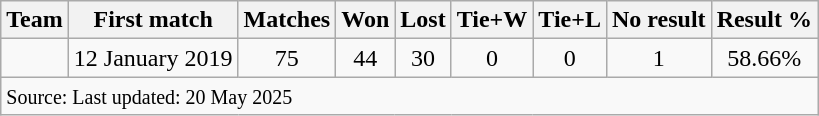<table class="wikitable" style="text-align: center;">
<tr>
<th>Team</th>
<th>First match</th>
<th>Matches</th>
<th>Won</th>
<th>Lost</th>
<th>Tie+W</th>
<th>Tie+L</th>
<th>No result</th>
<th>Result %</th>
</tr>
<tr>
<td style="text-align:left;"></td>
<td>12 January 2019</td>
<td>75</td>
<td>44</td>
<td>30</td>
<td>0</td>
<td>0</td>
<td>1</td>
<td>58.66%</td>
</tr>
<tr>
<td colspan=9 style="text-align:left;"><small>Source:  Last updated: 20 May 2025</small></td>
</tr>
</table>
